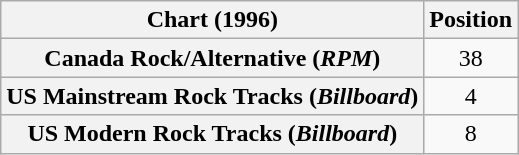<table class="wikitable sortable plainrowheaders" style="text-align:center">
<tr>
<th>Chart (1996)</th>
<th>Position</th>
</tr>
<tr>
<th scope="row">Canada Rock/Alternative (<em>RPM</em>)</th>
<td>38</td>
</tr>
<tr>
<th scope="row">US Mainstream Rock Tracks (<em>Billboard</em>)</th>
<td>4</td>
</tr>
<tr>
<th scope="row">US Modern Rock Tracks (<em>Billboard</em>)</th>
<td>8</td>
</tr>
</table>
